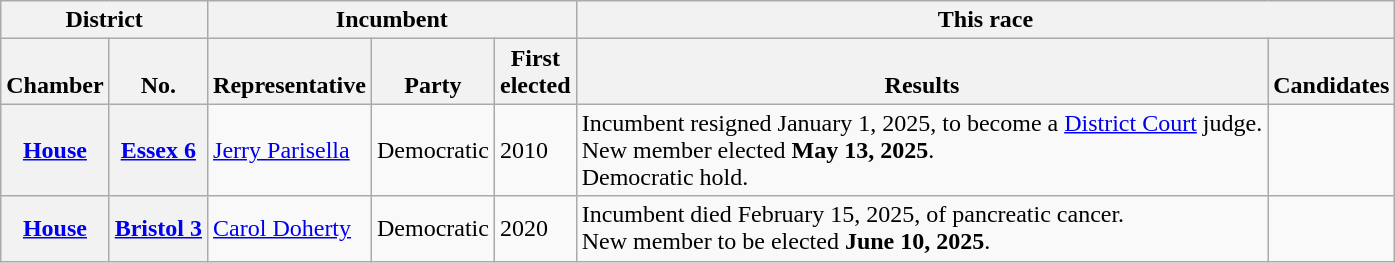<table class="wikitable sortable">
<tr valign=bottom>
<th colspan="2">District</th>
<th colspan="3">Incumbent</th>
<th colspan="2">This race</th>
</tr>
<tr valign=bottom>
<th>Chamber</th>
<th>No.</th>
<th>Representative</th>
<th>Party</th>
<th>First<br>elected</th>
<th>Results</th>
<th>Candidates</th>
</tr>
<tr>
<th><a href='#'>House</a></th>
<th><a href='#'>Essex 6</a></th>
<td><a href='#'>Jerry Parisella</a></td>
<td>Democratic</td>
<td>2010</td>
<td>Incumbent resigned January 1, 2025, to become a <a href='#'>District Court</a> judge.<br>New member elected <strong>May 13, 2025</strong>.<br>Democratic hold.</td>
<td nowrap></td>
</tr>
<tr>
<th><a href='#'>House</a></th>
<th><a href='#'>Bristol 3</a></th>
<td><a href='#'>Carol Doherty</a></td>
<td>Democratic</td>
<td>2020<br></td>
<td>Incumbent died February 15, 2025, of pancreatic cancer.<br>New member to be elected <strong>June 10, 2025</strong>.</td>
<td nowrap></td>
</tr>
</table>
